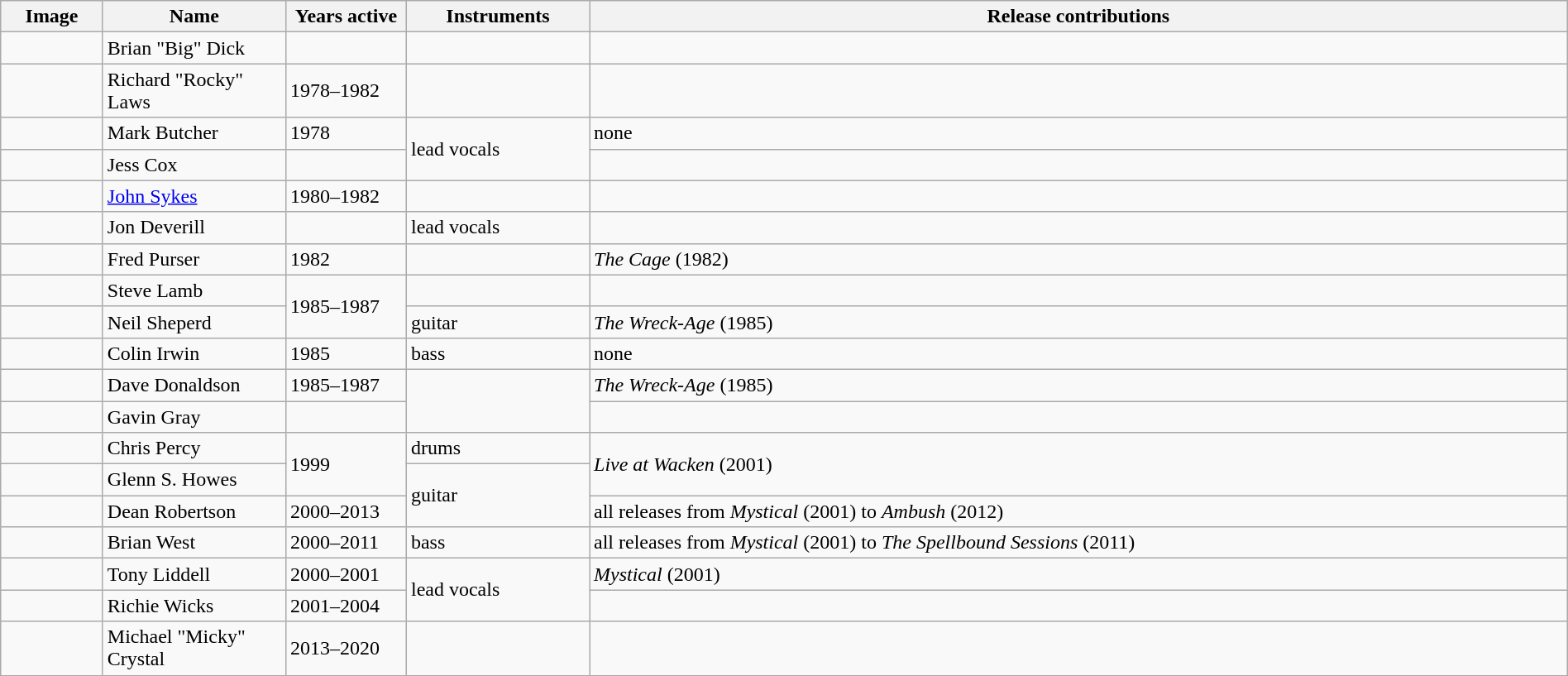<table class="wikitable" border="1" width=100%>
<tr>
<th width="75">Image</th>
<th width="140">Name</th>
<th width="90">Years active</th>
<th width="140">Instruments</th>
<th>Release contributions</th>
</tr>
<tr>
<td></td>
<td>Brian "Big" Dick</td>
<td></td>
<td></td>
<td></td>
</tr>
<tr>
<td></td>
<td>Richard "Rocky" Laws</td>
<td>1978–1982</td>
<td></td>
<td></td>
</tr>
<tr>
<td></td>
<td>Mark Butcher</td>
<td>1978</td>
<td rowspan="2">lead vocals</td>
<td>none </td>
</tr>
<tr>
<td></td>
<td>Jess Cox</td>
<td></td>
<td></td>
</tr>
<tr>
<td></td>
<td><a href='#'>John Sykes</a></td>
<td>1980–1982 </td>
<td></td>
<td></td>
</tr>
<tr>
<td></td>
<td>Jon Deverill</td>
<td></td>
<td>lead vocals</td>
<td></td>
</tr>
<tr>
<td></td>
<td>Fred Purser</td>
<td>1982</td>
<td></td>
<td><em>The Cage</em> (1982)</td>
</tr>
<tr>
<td></td>
<td>Steve Lamb</td>
<td rowspan="2">1985–1987</td>
<td></td>
<td></td>
</tr>
<tr>
<td></td>
<td>Neil Sheperd</td>
<td>guitar</td>
<td><em>The Wreck-Age</em> (1985)</td>
</tr>
<tr>
<td></td>
<td>Colin Irwin</td>
<td>1985</td>
<td>bass</td>
<td>none </td>
</tr>
<tr>
<td></td>
<td>Dave Donaldson</td>
<td>1985–1987</td>
<td rowspan="2"></td>
<td><em>The Wreck-Age</em> (1985)</td>
</tr>
<tr>
<td></td>
<td>Gavin Gray</td>
<td></td>
<td></td>
</tr>
<tr>
<td></td>
<td>Chris Percy</td>
<td rowspan="2">1999 </td>
<td>drums</td>
<td rowspan="2"><em>Live at Wacken</em> (2001)</td>
</tr>
<tr>
<td></td>
<td>Glenn S. Howes</td>
<td rowspan="2">guitar</td>
</tr>
<tr>
<td></td>
<td>Dean Robertson</td>
<td>2000–2013</td>
<td>all releases from <em>Mystical</em> (2001) to <em>Ambush</em> (2012)</td>
</tr>
<tr>
<td></td>
<td>Brian West</td>
<td>2000–2011</td>
<td>bass</td>
<td>all releases from <em>Mystical</em> (2001) to <em>The Spellbound Sessions</em> (2011)</td>
</tr>
<tr>
<td></td>
<td>Tony Liddell</td>
<td>2000–2001</td>
<td rowspan="2">lead vocals</td>
<td><em>Mystical</em> (2001)</td>
</tr>
<tr>
<td></td>
<td>Richie Wicks</td>
<td>2001–2004</td>
<td></td>
</tr>
<tr>
<td></td>
<td>Michael "Micky" Crystal</td>
<td>2013–2020</td>
<td></td>
<td></td>
</tr>
<tr>
</tr>
</table>
